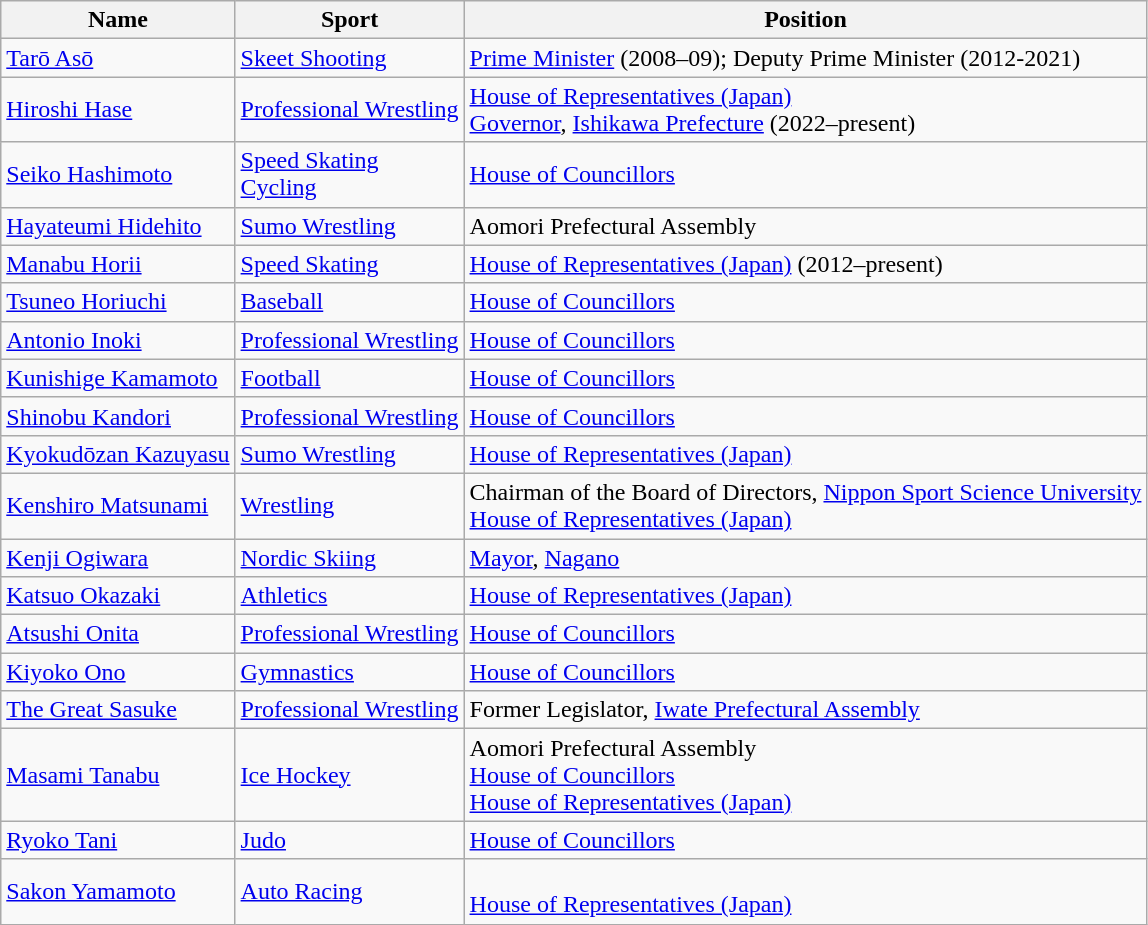<table class="wikitable sortable">
<tr>
<th>Name</th>
<th>Sport</th>
<th>Position</th>
</tr>
<tr>
<td data-sort-value="Asō,Tarō"><a href='#'>Tarō Asō</a></td>
<td><a href='#'>Skeet Shooting</a></td>
<td><a href='#'>Prime Minister</a> (2008–09); Deputy Prime Minister (2012-2021)</td>
</tr>
<tr>
<td data-sort-value="Hase,Hiroshi"><a href='#'>Hiroshi Hase</a></td>
<td><a href='#'>Professional Wrestling</a></td>
<td><a href='#'>House of Representatives (Japan)</a> <br> <a href='#'>Governor</a>, <a href='#'>Ishikawa Prefecture</a> (2022–present)</td>
</tr>
<tr>
<td data-sort-value="Hashimoto,Seiko"><a href='#'>Seiko Hashimoto</a></td>
<td><a href='#'>Speed Skating</a> <br> <a href='#'>Cycling</a></td>
<td><a href='#'>House of Councillors</a></td>
</tr>
<tr>
<td data-sort-value="Hidehito,Hayateumi"><a href='#'>Hayateumi Hidehito</a></td>
<td><a href='#'>Sumo Wrestling</a></td>
<td>Aomori Prefectural Assembly</td>
</tr>
<tr>
<td data-sort-value="Horii,Manabu"><a href='#'>Manabu Horii</a></td>
<td><a href='#'>Speed Skating</a></td>
<td><a href='#'>House of Representatives (Japan)</a> (2012–present)</td>
</tr>
<tr>
<td data-sort-value="Horiuchi,Tsuneo"><a href='#'>Tsuneo Horiuchi</a></td>
<td><a href='#'>Baseball</a></td>
<td><a href='#'>House of Councillors</a></td>
</tr>
<tr>
<td data-sort-value="Inoki,Antonio"><a href='#'>Antonio Inoki</a></td>
<td><a href='#'>Professional Wrestling</a></td>
<td><a href='#'>House of Councillors</a></td>
</tr>
<tr>
<td data-sort-value="Kamamoto,Kunishige"><a href='#'>Kunishige Kamamoto</a></td>
<td><a href='#'>Football</a></td>
<td><a href='#'>House of Councillors</a></td>
</tr>
<tr>
<td data-sort-value="Kandori,Shinobu"><a href='#'>Shinobu Kandori</a></td>
<td><a href='#'>Professional Wrestling</a></td>
<td><a href='#'>House of Councillors</a></td>
</tr>
<tr>
<td data-sort-value="Kazuyasu,Kyokudōzan"><a href='#'>Kyokudōzan Kazuyasu</a></td>
<td><a href='#'>Sumo Wrestling</a></td>
<td><a href='#'>House of Representatives (Japan)</a></td>
</tr>
<tr>
<td data-sort-value="Matsunami,Kenshiro"><a href='#'>Kenshiro Matsunami</a></td>
<td><a href='#'>Wrestling</a></td>
<td>Chairman of the Board of Directors, <a href='#'>Nippon Sport Science University</a> <br> <a href='#'>House of Representatives (Japan)</a></td>
</tr>
<tr>
<td data-sort-value="Ogiwara,Kenji"><a href='#'>Kenji Ogiwara</a></td>
<td><a href='#'>Nordic Skiing</a></td>
<td><a href='#'>Mayor</a>, <a href='#'>Nagano</a></td>
</tr>
<tr>
<td data-sort-value="Okazaki,Katsuo"><a href='#'>Katsuo Okazaki</a></td>
<td><a href='#'>Athletics</a></td>
<td><a href='#'>House of Representatives (Japan)</a></td>
</tr>
<tr>
<td data-sort-value="Onita,Atsushi"><a href='#'>Atsushi Onita</a></td>
<td><a href='#'>Professional Wrestling</a></td>
<td><a href='#'>House of Councillors</a></td>
</tr>
<tr>
<td data-sort-value="Ono,Kiyoko"><a href='#'>Kiyoko Ono</a></td>
<td><a href='#'>Gymnastics</a></td>
<td><a href='#'>House of Councillors</a></td>
</tr>
<tr>
<td data-sort-value="Sasuke,The Great"><a href='#'>The Great Sasuke</a></td>
<td><a href='#'>Professional Wrestling</a></td>
<td>Former Legislator, <a href='#'>Iwate Prefectural Assembly</a></td>
</tr>
<tr>
<td data-sort-value="Tanabu,Masami"><a href='#'>Masami Tanabu</a></td>
<td><a href='#'>Ice Hockey</a></td>
<td>Aomori Prefectural Assembly <br> <a href='#'>House of Councillors</a> <br> <a href='#'>House of Representatives (Japan)</a></td>
</tr>
<tr>
<td data-sort-value="Tani,Ryoko"><a href='#'>Ryoko Tani</a></td>
<td><a href='#'>Judo</a></td>
<td><a href='#'>House of Councillors</a></td>
</tr>
<tr>
<td data-sort-value="Sakon,Yamamoto"><a href='#'>Sakon Yamamoto</a></td>
<td><a href='#'>Auto Racing</a></td>
<td><br><a href='#'>House of Representatives (Japan)</a></td>
</tr>
</table>
